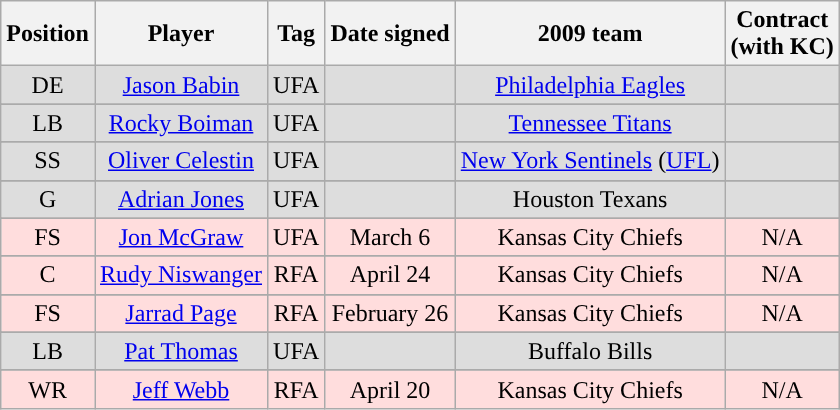<table class="wikitable">
<tr>
<th>Position</th>
<th>Player</th>
<th>Tag</th>
<th>Date signed</th>
<th>2009 team</th>
<th>Contract<br>(with KC)</th>
</tr>
<tr style="background: #dddddd;" align="center">
<td>DE</td>
<td><a href='#'>Jason Babin</a></td>
<td>UFA</td>
<td></td>
<td><a href='#'>Philadelphia Eagles</a></td>
<td></td>
</tr>
<tr>
</tr>
<tr style="background: #dddddd;" align="center">
<td>LB</td>
<td><a href='#'>Rocky Boiman</a></td>
<td>UFA</td>
<td></td>
<td><a href='#'>Tennessee Titans</a></td>
<td></td>
</tr>
<tr>
</tr>
<tr style="background: #dddddd;" align="center">
<td>SS</td>
<td><a href='#'>Oliver Celestin</a></td>
<td>UFA</td>
<td></td>
<td><a href='#'>New York Sentinels</a> (<a href='#'>UFL</a>)</td>
<td></td>
</tr>
<tr>
</tr>
<tr style="background: #dddddd;" align="center">
<td>G</td>
<td><a href='#'>Adrian Jones</a></td>
<td>UFA</td>
<td></td>
<td>Houston Texans</td>
<td></td>
</tr>
<tr>
</tr>
<tr style="background: #ffdddd;" align="center">
<td>FS</td>
<td><a href='#'>Jon McGraw</a></td>
<td>UFA</td>
<td>March 6</td>
<td>Kansas City Chiefs</td>
<td>N/A</td>
</tr>
<tr>
</tr>
<tr style="background: #ffdddd;" align="center">
<td>C</td>
<td><a href='#'>Rudy Niswanger</a></td>
<td>RFA</td>
<td>April 24</td>
<td>Kansas City Chiefs</td>
<td>N/A</td>
</tr>
<tr>
</tr>
<tr style="background: #ffdddd;" align="center">
<td>FS</td>
<td><a href='#'>Jarrad Page</a></td>
<td>RFA</td>
<td>February 26</td>
<td>Kansas City Chiefs</td>
<td>N/A</td>
</tr>
<tr>
</tr>
<tr style="background: #dddddd;" align="center">
<td>LB</td>
<td><a href='#'>Pat Thomas</a></td>
<td>UFA</td>
<td></td>
<td>Buffalo Bills</td>
<td></td>
</tr>
<tr>
</tr>
<tr style="background: #ffdddd;" align="center">
<td>WR</td>
<td><a href='#'>Jeff Webb</a></td>
<td>RFA</td>
<td>April 20</td>
<td>Kansas City Chiefs</td>
<td>N/A</td>
</tr>
</table>
